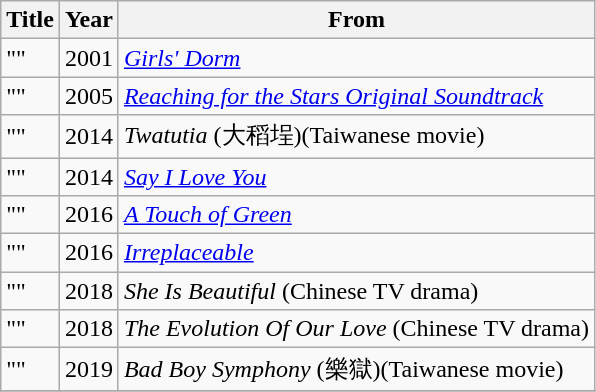<table class="wikitable plainrowheaders">
<tr>
<th scope="col">Title</th>
<th scope="col">Year</th>
<th scope="col">From</th>
</tr>
<tr>
<td>""</td>
<td>2001</td>
<td><em><a href='#'>Girls' Dorm</a></em></td>
</tr>
<tr>
<td>""</td>
<td>2005</td>
<td><em><a href='#'>Reaching for the Stars Original Soundtrack</a></em></td>
</tr>
<tr>
<td>""</td>
<td>2014</td>
<td><em>Twatutia</em> (大稻埕)(Taiwanese movie)</td>
</tr>
<tr>
<td>""</td>
<td>2014</td>
<td><em><a href='#'>Say I Love You</a></em></td>
</tr>
<tr>
<td>""</td>
<td>2016</td>
<td><em><a href='#'>A Touch of Green</a></em></td>
</tr>
<tr>
<td>""</td>
<td>2016</td>
<td><em><a href='#'>Irreplaceable</a></em></td>
</tr>
<tr>
<td>""</td>
<td>2018</td>
<td><em>She Is Beautiful</em> (Chinese TV drama)</td>
</tr>
<tr>
<td>""</td>
<td>2018</td>
<td><em>The Evolution Of Our Love</em> (Chinese TV drama)</td>
</tr>
<tr>
<td>""</td>
<td>2019</td>
<td><em>Bad Boy Symphony</em> (樂獄)(Taiwanese movie)</td>
</tr>
<tr>
</tr>
</table>
